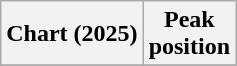<table class="wikitable plainrowheaders" style="text-align:center">
<tr>
<th scope="col">Chart (2025)</th>
<th scope="col">Peak<br>position</th>
</tr>
<tr>
</tr>
</table>
